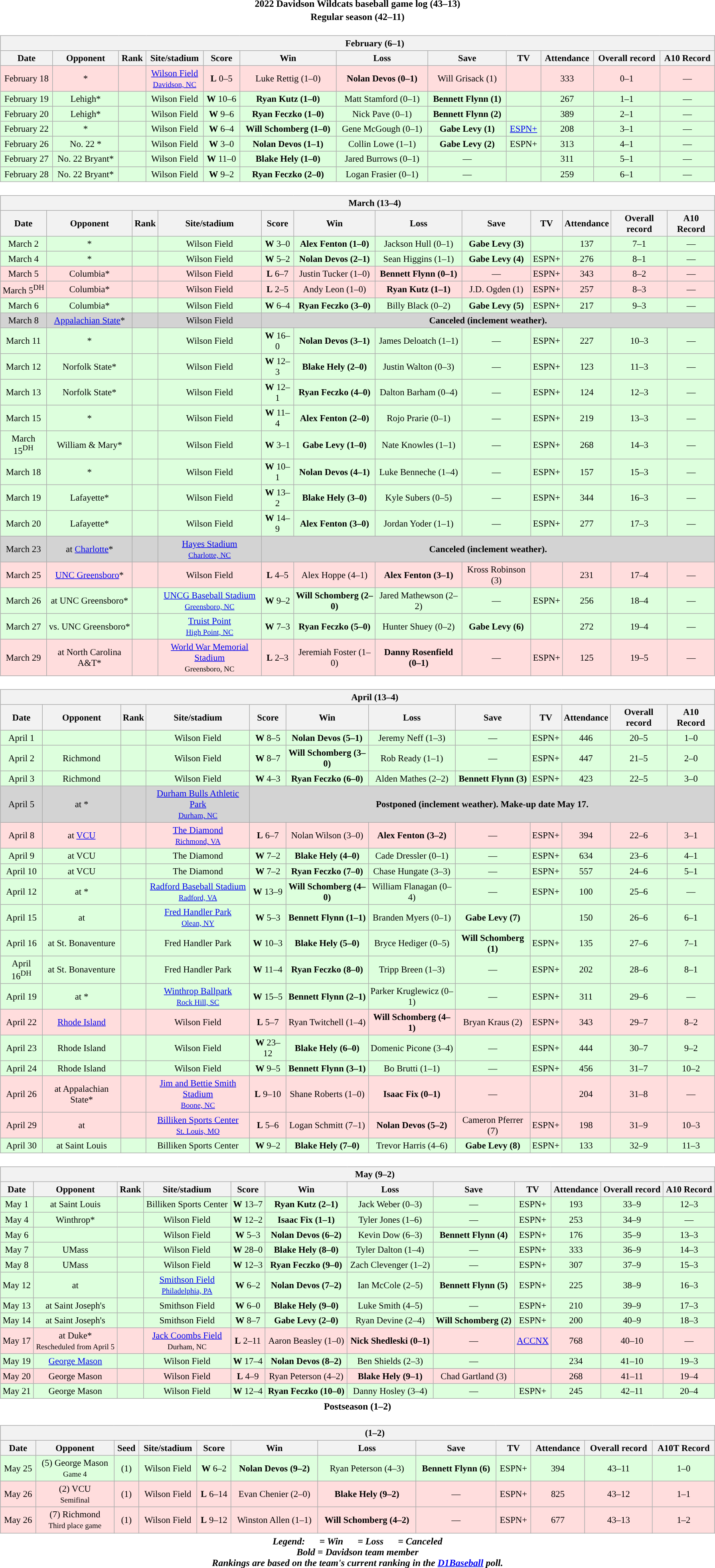<table class="toccolours" width=95% style="clear:both; margin:1.5em auto; text-align:center;">
<tr>
<th colspan=2>2022 Davidson Wildcats baseball game log (43–13)</th>
</tr>
<tr>
<th colspan=2>Regular season (42–11)</th>
</tr>
<tr valign="top">
<td><br><table class="wikitable collapsible collapsed" style="margin:auto; width:100%; text-align:center; font-size:95%">
<tr>
<th colspan=12 style="padding-left:4em;">February (6–1)</th>
</tr>
<tr>
<th>Date</th>
<th>Opponent</th>
<th>Rank</th>
<th>Site/stadium</th>
<th>Score</th>
<th>Win</th>
<th>Loss</th>
<th>Save</th>
<th>TV</th>
<th>Attendance</th>
<th>Overall record</th>
<th>A10 Record</th>
</tr>
<tr align="center" bgcolor="ffdddd">
<td>February 18</td>
<td>*</td>
<td></td>
<td><a href='#'>Wilson Field</a><br><small><a href='#'>Davidson, NC</a></small></td>
<td><strong>L</strong> 0–5</td>
<td>Luke Rettig (1–0)</td>
<td><strong>Nolan Devos (0–1)</strong></td>
<td>Will Grisack (1)</td>
<td></td>
<td>333</td>
<td>0–1</td>
<td>—</td>
</tr>
<tr align="center" bgcolor="ddffdd">
<td>February 19</td>
<td>Lehigh*</td>
<td></td>
<td>Wilson Field</td>
<td><strong>W</strong> 10–6</td>
<td><strong>Ryan Kutz (1–0)</strong></td>
<td>Matt Stamford (0–1)</td>
<td><strong>Bennett Flynn (1)</strong></td>
<td></td>
<td>267</td>
<td>1–1</td>
<td>—</td>
</tr>
<tr align="center" bgcolor="ddffdd">
<td>February 20</td>
<td>Lehigh*</td>
<td></td>
<td>Wilson Field</td>
<td><strong>W</strong> 9–6</td>
<td><strong>Ryan Feczko (1–0)</strong></td>
<td>Nick Pave (0–1)</td>
<td><strong>Bennett Flynn (2)</strong></td>
<td></td>
<td>389</td>
<td>2–1</td>
<td>—</td>
</tr>
<tr align="center" bgcolor="ddffdd">
<td>February 22</td>
<td>*</td>
<td></td>
<td>Wilson Field</td>
<td><strong>W</strong> 6–4</td>
<td><strong>Will Schomberg (1–0)</strong></td>
<td>Gene McGough (0–1)</td>
<td><strong>Gabe Levy (1)</strong></td>
<td><a href='#'>ESPN+</a></td>
<td>208</td>
<td>3–1</td>
<td>—</td>
</tr>
<tr align="center" bgcolor="ddffdd">
<td>February 26</td>
<td>No. 22 *</td>
<td></td>
<td>Wilson Field</td>
<td><strong>W</strong> 3–0</td>
<td><strong>Nolan Devos (1–1)</strong></td>
<td>Collin Lowe (1–1)</td>
<td><strong>Gabe Levy (2)</strong></td>
<td>ESPN+</td>
<td>313</td>
<td>4–1</td>
<td>—</td>
</tr>
<tr align="center" bgcolor="ddffdd">
<td>February 27</td>
<td>No. 22 Bryant*</td>
<td></td>
<td>Wilson Field</td>
<td><strong>W</strong> 11–0</td>
<td><strong>Blake Hely (1–0)</strong></td>
<td>Jared Burrows (0–1)</td>
<td>—</td>
<td></td>
<td>311</td>
<td>5–1</td>
<td>—</td>
</tr>
<tr align="center" bgcolor="ddffdd">
<td>February 28</td>
<td>No. 22 Bryant*</td>
<td></td>
<td>Wilson Field</td>
<td><strong>W</strong> 9–2</td>
<td><strong>Ryan Feczko (2–0)</strong></td>
<td>Logan Frasier (0–1)</td>
<td>—</td>
<td></td>
<td>259</td>
<td>6–1</td>
<td>—</td>
</tr>
</table>
</td>
</tr>
<tr>
<td><br><table class="wikitable collapsible collapsed" style="margin:auto; width:100%; text-align:center; font-size:95%">
<tr>
<th colspan=12 style="padding-left:4em;">March (13–4)</th>
</tr>
<tr>
<th>Date</th>
<th>Opponent</th>
<th>Rank</th>
<th>Site/stadium</th>
<th>Score</th>
<th>Win</th>
<th>Loss</th>
<th>Save</th>
<th>TV</th>
<th>Attendance</th>
<th>Overall record</th>
<th>A10 Record</th>
</tr>
<tr align="center" bgcolor="ddffdd">
<td>March 2</td>
<td>*</td>
<td></td>
<td>Wilson Field</td>
<td><strong>W</strong> 3–0</td>
<td><strong>Alex Fenton (1–0)</strong></td>
<td>Jackson Hull (0–1)</td>
<td><strong>Gabe Levy (3)</strong></td>
<td></td>
<td>137</td>
<td>7–1</td>
<td>—</td>
</tr>
<tr align="center" bgcolor="ddffdd">
<td>March 4</td>
<td>*</td>
<td></td>
<td>Wilson Field</td>
<td><strong>W</strong> 5–2</td>
<td><strong>Nolan Devos (2–1)</strong></td>
<td>Sean Higgins (1–1)</td>
<td><strong>Gabe Levy (4)</strong></td>
<td>ESPN+</td>
<td>276</td>
<td>8–1</td>
<td>—</td>
</tr>
<tr align="center" bgcolor="ffdddd">
<td>March 5</td>
<td>Columbia*</td>
<td></td>
<td>Wilson Field</td>
<td><strong>L</strong> 6–7</td>
<td>Justin Tucker (1–0)</td>
<td><strong>Bennett Flynn (0–1)</strong></td>
<td>—</td>
<td>ESPN+</td>
<td>343</td>
<td>8–2</td>
<td>—</td>
</tr>
<tr align="center" bgcolor="ffdddd">
<td>March 5<sup>DH</sup></td>
<td>Columbia*</td>
<td></td>
<td>Wilson Field</td>
<td><strong>L</strong> 2–5</td>
<td>Andy Leon (1–0)</td>
<td><strong>Ryan Kutz (1–1)</strong></td>
<td>J.D. Ogden (1)</td>
<td>ESPN+</td>
<td>257</td>
<td>8–3</td>
<td>—</td>
</tr>
<tr align="center" bgcolor="ddffdd">
<td>March 6</td>
<td>Columbia*</td>
<td></td>
<td>Wilson Field</td>
<td><strong>W</strong> 6–4</td>
<td><strong>Ryan Feczko (3–0)</strong></td>
<td>Billy Black (0–2)</td>
<td><strong>Gabe Levy (5)</strong></td>
<td>ESPN+</td>
<td>217</td>
<td>9–3</td>
<td>—</td>
</tr>
<tr align="center" bgcolor="d3d3d3">
<td>March 8</td>
<td><a href='#'>Appalachian State</a>*</td>
<td></td>
<td>Wilson Field</td>
<td colspan="8"><strong>Canceled (inclement weather).</strong></td>
</tr>
<tr align="center" bgcolor="ddffdd">
<td>March 11</td>
<td>*</td>
<td></td>
<td>Wilson Field</td>
<td><strong>W</strong> 16–0</td>
<td><strong>Nolan Devos (3–1)</strong></td>
<td>James Deloatch (1–1)</td>
<td>—</td>
<td>ESPN+</td>
<td>227</td>
<td>10–3</td>
<td>—</td>
</tr>
<tr align="center" bgcolor="ddffdd">
<td>March 12</td>
<td>Norfolk State*</td>
<td></td>
<td>Wilson Field</td>
<td><strong>W</strong> 12–3</td>
<td><strong>Blake Hely (2–0)</strong></td>
<td>Justin Walton (0–3)</td>
<td>—</td>
<td>ESPN+</td>
<td>123</td>
<td>11–3</td>
<td>—</td>
</tr>
<tr align="center" bgcolor="ddffdd">
<td>March 13</td>
<td>Norfolk State*</td>
<td></td>
<td>Wilson Field</td>
<td><strong>W</strong> 12–1</td>
<td><strong>Ryan Feczko (4–0)</strong></td>
<td>Dalton Barham (0–4)</td>
<td>—</td>
<td>ESPN+</td>
<td>124</td>
<td>12–3</td>
<td>—</td>
</tr>
<tr align="center" bgcolor="ddffdd">
<td>March 15</td>
<td>*</td>
<td></td>
<td>Wilson Field</td>
<td><strong>W</strong> 11–4</td>
<td><strong>Alex Fenton (2–0)</strong></td>
<td>Rojo Prarie (0–1)</td>
<td>—</td>
<td>ESPN+</td>
<td>219</td>
<td>13–3</td>
<td>—</td>
</tr>
<tr align="center" bgcolor="ddffdd">
<td>March 15<sup>DH</sup></td>
<td>William & Mary*</td>
<td></td>
<td>Wilson Field</td>
<td><strong>W</strong> 3–1</td>
<td><strong>Gabe Levy (1–0)</strong></td>
<td>Nate Knowles (1–1)</td>
<td>—</td>
<td>ESPN+</td>
<td>268</td>
<td>14–3</td>
<td>—</td>
</tr>
<tr align="center" bgcolor="ddffdd">
<td>March 18</td>
<td>*</td>
<td></td>
<td>Wilson Field</td>
<td><strong>W</strong> 10–1</td>
<td><strong>Nolan Devos (4–1)</strong></td>
<td>Luke Benneche (1–4)</td>
<td>—</td>
<td>ESPN+</td>
<td>157</td>
<td>15–3</td>
<td>—</td>
</tr>
<tr align="center" bgcolor="ddffdd">
<td>March 19</td>
<td>Lafayette*</td>
<td></td>
<td>Wilson Field</td>
<td><strong>W</strong> 13–2</td>
<td><strong>Blake Hely (3–0)</strong></td>
<td>Kyle Subers (0–5)</td>
<td>—</td>
<td>ESPN+</td>
<td>344</td>
<td>16–3</td>
<td>—</td>
</tr>
<tr align="center" bgcolor="ddffdd">
<td>March 20</td>
<td>Lafayette*</td>
<td></td>
<td>Wilson Field</td>
<td><strong>W</strong> 14–9</td>
<td><strong>Alex Fenton (3–0)</strong></td>
<td>Jordan Yoder (1–1)</td>
<td>—</td>
<td>ESPN+</td>
<td>277</td>
<td>17–3</td>
<td>—</td>
</tr>
<tr align="center" bgcolor="d3d3d3">
<td>March 23</td>
<td>at <a href='#'>Charlotte</a>*</td>
<td></td>
<td><a href='#'>Hayes Stadium</a><br><small><a href='#'>Charlotte, NC</a></small></td>
<td colspan="8"><strong>Canceled (inclement weather).</strong></td>
</tr>
<tr align="center" bgcolor="ffdddd">
<td>March 25</td>
<td><a href='#'>UNC Greensboro</a>*</td>
<td></td>
<td>Wilson Field</td>
<td><strong>L</strong> 4–5</td>
<td>Alex Hoppe (4–1)</td>
<td><strong>Alex Fenton (3–1)</strong></td>
<td>Kross Robinson (3)</td>
<td></td>
<td>231</td>
<td>17–4</td>
<td>—</td>
</tr>
<tr align="center" bgcolor="ddffdd">
<td>March 26</td>
<td>at UNC Greensboro*</td>
<td></td>
<td><a href='#'>UNCG Baseball Stadium</a><br><small><a href='#'>Greensboro, NC</a></small></td>
<td><strong>W</strong> 9–2</td>
<td><strong>Will Schomberg (2–0)</strong></td>
<td>Jared Mathewson (2–2)</td>
<td>—</td>
<td>ESPN+</td>
<td>256</td>
<td>18–4</td>
<td>—</td>
</tr>
<tr align="center" bgcolor="ddffdd">
<td>March 27</td>
<td>vs. UNC Greensboro*</td>
<td></td>
<td><a href='#'>Truist Point</a><br><small><a href='#'>High Point, NC</a></small></td>
<td><strong>W</strong> 7–3</td>
<td><strong>Ryan Feczko (5–0)</strong></td>
<td>Hunter Shuey (0–2)</td>
<td><strong>	Gabe Levy (6)</strong></td>
<td></td>
<td>272</td>
<td>19–4</td>
<td>—</td>
</tr>
<tr align="center" bgcolor="ffdddd">
<td>March 29</td>
<td>at North Carolina A&T*</td>
<td></td>
<td><a href='#'>World War Memorial Stadium</a><br><small>Greensboro, NC</small></td>
<td><strong>L</strong> 2–3</td>
<td>Jeremiah Foster (1–0)</td>
<td><strong>Danny Rosenfield (0–1)</strong></td>
<td>—</td>
<td>ESPN+</td>
<td>125</td>
<td>19–5</td>
<td>—</td>
</tr>
</table>
</td>
</tr>
<tr>
<td><br><table class="wikitable collapsible collapsed" style="margin:auto; width:100%; text-align:center; font-size:95%">
<tr>
<th colspan=12 style="padding-left:4em;">April (13–4)</th>
</tr>
<tr>
<th>Date</th>
<th>Opponent</th>
<th>Rank</th>
<th>Site/stadium</th>
<th>Score</th>
<th>Win</th>
<th>Loss</th>
<th>Save</th>
<th>TV</th>
<th>Attendance</th>
<th>Overall record</th>
<th>A10 Record</th>
</tr>
<tr align="center" bgcolor="ddffdd">
<td>April 1</td>
<td></td>
<td></td>
<td>Wilson Field</td>
<td><strong>W</strong> 8–5</td>
<td><strong>Nolan Devos (5–1)</strong></td>
<td>Jeremy Neff (1–3)</td>
<td>—</td>
<td>ESPN+</td>
<td>446</td>
<td>20–5</td>
<td>1–0</td>
</tr>
<tr align="center" bgcolor="ddffdd">
<td>April 2</td>
<td>Richmond</td>
<td></td>
<td>Wilson Field</td>
<td><strong>W</strong> 8–7</td>
<td><strong>Will Schomberg (3–0)</strong></td>
<td>Rob Ready (1–1)</td>
<td>—</td>
<td>ESPN+</td>
<td>447</td>
<td>21–5</td>
<td>2–0</td>
</tr>
<tr align="center" bgcolor="ddffdd">
<td>April 3</td>
<td>Richmond</td>
<td></td>
<td>Wilson Field</td>
<td><strong>W</strong> 4–3</td>
<td><strong>Ryan Feczko (6–0)</strong></td>
<td>Alden Mathes (2–2)</td>
<td><strong>Bennett Flynn (3)</strong></td>
<td>ESPN+</td>
<td>423</td>
<td>22–5</td>
<td>3–0</td>
</tr>
<tr align="center" bgcolor="d3d3d3">
<td>April 5</td>
<td>at *</td>
<td></td>
<td><a href='#'>Durham Bulls Athletic Park</a><br><small><a href='#'>Durham, NC</a></small></td>
<td colspan="8"><strong>Postponed (inclement weather). Make-up date May 17.</strong></td>
</tr>
<tr align="center" bgcolor="ffdddd">
<td>April 8</td>
<td>at <a href='#'>VCU</a></td>
<td></td>
<td><a href='#'>The Diamond</a><br><small><a href='#'>Richmond, VA</a></small></td>
<td><strong>L</strong> 6–7</td>
<td>Nolan Wilson (3–0)</td>
<td><strong>Alex Fenton (3–2)</strong></td>
<td>—</td>
<td>ESPN+</td>
<td>394</td>
<td>22–6</td>
<td>3–1</td>
</tr>
<tr align="center" bgcolor="ddffdd">
<td>April 9</td>
<td>at VCU</td>
<td></td>
<td>The Diamond</td>
<td><strong>W</strong> 7–2</td>
<td><strong>Blake Hely (4–0)</strong></td>
<td>Cade Dressler (0–1)</td>
<td>—</td>
<td>ESPN+</td>
<td>634</td>
<td>23–6</td>
<td>4–1</td>
</tr>
<tr align="center" bgcolor="ddffdd">
<td>April 10</td>
<td>at VCU</td>
<td></td>
<td>The Diamond</td>
<td><strong>W</strong> 7–2</td>
<td><strong>Ryan Feczko (7–0)</strong></td>
<td>Chase Hungate (3–3)</td>
<td>—</td>
<td>ESPN+</td>
<td>557</td>
<td>24–6</td>
<td>5–1</td>
</tr>
<tr align="center" bgcolor="ddffdd">
<td>April 12</td>
<td>at *</td>
<td></td>
<td><a href='#'>Radford Baseball Stadium</a><br><small><a href='#'>Radford, VA</a></small></td>
<td><strong>W</strong> 13–9</td>
<td><strong>Will Schomberg (4–0)</strong></td>
<td>William Flanagan (0–4)</td>
<td>—</td>
<td>ESPN+</td>
<td>100</td>
<td>25–6</td>
<td>—</td>
</tr>
<tr align="center" bgcolor="ddffdd">
<td>April 15</td>
<td>at </td>
<td></td>
<td><a href='#'>Fred Handler Park</a><br><small><a href='#'>Olean, NY</a></small></td>
<td><strong>W</strong> 5–3</td>
<td><strong>Bennett Flynn (1–1)</strong></td>
<td>Branden Myers (0–1)</td>
<td><strong>Gabe Levy (7)</strong></td>
<td></td>
<td>150</td>
<td>26–6</td>
<td>6–1</td>
</tr>
<tr align="center" bgcolor="ddffdd">
<td>April 16</td>
<td>at St. Bonaventure</td>
<td></td>
<td>Fred Handler Park</td>
<td><strong>W</strong> 10–3</td>
<td><strong>Blake Hely (5–0)</strong></td>
<td>Bryce Hediger (0–5)</td>
<td><strong>Will Schomberg (1)</strong></td>
<td>ESPN+</td>
<td>135</td>
<td>27–6</td>
<td>7–1</td>
</tr>
<tr align="center" bgcolor="ddffdd">
<td>April 16<sup>DH</sup></td>
<td>at St. Bonaventure</td>
<td></td>
<td>Fred Handler Park</td>
<td><strong>W</strong> 11–4</td>
<td><strong>Ryan Feczko (8–0)</strong></td>
<td>Tripp Breen (1–3)</td>
<td>—</td>
<td>ESPN+</td>
<td>202</td>
<td>28–6</td>
<td>8–1</td>
</tr>
<tr align="center" bgcolor="ddffdd">
<td>April 19</td>
<td>at *</td>
<td></td>
<td><a href='#'>Winthrop Ballpark</a><br><small><a href='#'>Rock Hill, SC</a></small></td>
<td><strong>W</strong> 15–5</td>
<td><strong>Bennett Flynn (2–1)</strong></td>
<td>Parker Kruglewicz (0–1)</td>
<td>—</td>
<td>ESPN+</td>
<td>311</td>
<td>29–6</td>
<td>—</td>
</tr>
<tr align="center" bgcolor="ffdddd">
<td>April 22</td>
<td><a href='#'>Rhode Island</a></td>
<td></td>
<td>Wilson Field</td>
<td><strong>L</strong> 5–7</td>
<td>Ryan Twitchell (1–4)</td>
<td><strong>Will Schomberg (4–1)</strong></td>
<td>Bryan Kraus (2)</td>
<td>ESPN+</td>
<td>343</td>
<td>29–7</td>
<td>8–2</td>
</tr>
<tr align="center" bgcolor="ddffdd">
<td>April 23</td>
<td>Rhode Island</td>
<td></td>
<td>Wilson Field</td>
<td><strong>W</strong> 23–12</td>
<td><strong>Blake Hely (6–0)</strong></td>
<td>Domenic Picone (3–4)</td>
<td>—</td>
<td>ESPN+</td>
<td>444</td>
<td>30–7</td>
<td>9–2</td>
</tr>
<tr align="center" bgcolor="ddffdd">
<td>April 24</td>
<td>Rhode Island</td>
<td></td>
<td>Wilson Field</td>
<td><strong>W</strong> 9–5</td>
<td><strong>Bennett Flynn (3–1)</strong></td>
<td>Bo Brutti (1–1)</td>
<td>—</td>
<td>ESPN+</td>
<td>456</td>
<td>31–7</td>
<td>10–2</td>
</tr>
<tr align="center" bgcolor="ffdddd">
<td>April 26</td>
<td>at Appalachian State*</td>
<td></td>
<td><a href='#'>Jim and Bettie Smith Stadium</a><br><small><a href='#'>Boone, NC</a></small></td>
<td><strong>L</strong> 9–10</td>
<td>Shane Roberts (1–0)</td>
<td><strong>Isaac Fix (0–1)</strong></td>
<td>—</td>
<td></td>
<td>204</td>
<td>31–8</td>
<td>—</td>
</tr>
<tr align="center" bgcolor="ffdddd">
<td>April 29</td>
<td>at </td>
<td></td>
<td><a href='#'>Billiken Sports Center</a><br><small><a href='#'>St. Louis, MO</a></small></td>
<td><strong>L</strong> 5–6</td>
<td>Logan Schmitt (7–1)</td>
<td><strong>Nolan Devos (5–2)</strong></td>
<td>Cameron Pferrer (7)</td>
<td>ESPN+</td>
<td>198</td>
<td>31–9</td>
<td>10–3</td>
</tr>
<tr align="center" bgcolor="ddffdd">
<td>April 30</td>
<td>at Saint Louis</td>
<td></td>
<td>Billiken Sports Center</td>
<td><strong>W</strong> 9–2</td>
<td><strong>Blake Hely (7–0)</strong></td>
<td>Trevor Harris (4–6)</td>
<td><strong>Gabe Levy (8)</strong></td>
<td>ESPN+</td>
<td>133</td>
<td>32–9</td>
<td>11–3</td>
</tr>
</table>
</td>
</tr>
<tr>
<td><br><table class="wikitable collapsible collapsed" style="margin:auto; width:100%; text-align:center; font-size:95%">
<tr>
<th colspan=13 style="padding-left:4em;">May (9–2)</th>
</tr>
<tr>
<th>Date</th>
<th>Opponent</th>
<th>Rank</th>
<th>Site/stadium</th>
<th>Score</th>
<th>Win</th>
<th>Loss</th>
<th>Save</th>
<th>TV</th>
<th>Attendance</th>
<th>Overall record</th>
<th>A10 Record</th>
</tr>
<tr align="center" bgcolor="ddffdd">
<td>May 1</td>
<td>at Saint Louis</td>
<td></td>
<td>Billiken Sports Center</td>
<td><strong>W</strong> 13–7</td>
<td><strong>Ryan Kutz (2–1)</strong></td>
<td>Jack Weber (0–3)</td>
<td>—</td>
<td>ESPN+</td>
<td>193</td>
<td>33–9</td>
<td>12–3</td>
</tr>
<tr align="center" bgcolor="ddffdd">
<td>May 4</td>
<td>Winthrop*</td>
<td></td>
<td>Wilson Field</td>
<td><strong>W</strong> 12–2</td>
<td><strong>Isaac Fix (1–1)</strong></td>
<td>Tyler Jones (1–6)</td>
<td>—</td>
<td>ESPN+</td>
<td>253</td>
<td>34–9</td>
<td>—</td>
</tr>
<tr align="center" bgcolor="ddffdd">
<td>May 6</td>
<td></td>
<td></td>
<td>Wilson Field</td>
<td><strong>W</strong> 5–3</td>
<td><strong>Nolan Devos (6–2)</strong></td>
<td>Kevin Dow (6–3)</td>
<td><strong>Bennett Flynn (4)</strong></td>
<td>ESPN+</td>
<td>176</td>
<td>35–9</td>
<td>13–3</td>
</tr>
<tr align="center" bgcolor="ddffdd">
<td>May 7</td>
<td>UMass</td>
<td></td>
<td>Wilson Field</td>
<td><strong>W</strong> 28–0</td>
<td><strong>Blake Hely (8–0)</strong></td>
<td>Tyler Dalton (1–4)</td>
<td>—</td>
<td>ESPN+</td>
<td>333</td>
<td>36–9</td>
<td>14–3</td>
</tr>
<tr align="center" bgcolor="ddffdd">
<td>May 8</td>
<td>UMass</td>
<td></td>
<td>Wilson Field</td>
<td><strong>W</strong> 12–3</td>
<td><strong>Ryan Feczko (9–0)</strong></td>
<td>Zach Clevenger (1–2)</td>
<td>—</td>
<td>ESPN+</td>
<td>307</td>
<td>37–9</td>
<td>15–3</td>
</tr>
<tr align="center" bgcolor="ddffdd">
<td>May 12</td>
<td>at </td>
<td></td>
<td><a href='#'>Smithson Field</a><br><small><a href='#'>Philadelphia, PA</a></small></td>
<td><strong>W</strong> 6–2</td>
<td><strong>Nolan Devos (7–2)</strong></td>
<td>Ian McCole (2–5)</td>
<td><strong>Bennett Flynn (5)</strong></td>
<td>ESPN+</td>
<td>225</td>
<td>38–9</td>
<td>16–3</td>
</tr>
<tr align="center" bgcolor="ddffdd">
<td>May 13</td>
<td>at Saint Joseph's</td>
<td></td>
<td>Smithson Field</td>
<td><strong>W</strong> 6–0</td>
<td><strong>Blake Hely (9–0)</strong></td>
<td>Luke Smith (4–5)</td>
<td>—</td>
<td>ESPN+</td>
<td>210</td>
<td>39–9</td>
<td>17–3</td>
</tr>
<tr align="center" bgcolor="ddffdd">
<td>May 14</td>
<td>at Saint Joseph's</td>
<td></td>
<td>Smithson Field</td>
<td><strong>W</strong> 8–7</td>
<td><strong>Gabe Levy (2–0)</strong></td>
<td>Ryan Devine (2–4)</td>
<td><strong>Will Schomberg (2)</strong></td>
<td>ESPN+</td>
<td>200</td>
<td>40–9</td>
<td>18–3</td>
</tr>
<tr align="center" bgcolor="ffdddd">
<td>May 17</td>
<td>at Duke*<br><small>Rescheduled from April 5</small></td>
<td></td>
<td><a href='#'>Jack Coombs Field</a><br><small>Durham, NC</small></td>
<td><strong>L</strong> 2–11</td>
<td>Aaron Beasley (1–0)</td>
<td><strong>Nick Shedleski (0–1)</strong></td>
<td>—</td>
<td><a href='#'>ACCNX</a></td>
<td>768</td>
<td>40–10</td>
<td>—</td>
</tr>
<tr align="center" bgcolor="ddffdd">
<td>May 19</td>
<td><a href='#'>George Mason</a></td>
<td></td>
<td>Wilson Field</td>
<td><strong>W</strong> 17–4</td>
<td><strong>Nolan Devos (8–2)</strong></td>
<td>Ben Shields (2–3)</td>
<td>—</td>
<td></td>
<td>234</td>
<td>41–10</td>
<td>19–3</td>
</tr>
<tr align="center" bgcolor="ffdddd">
<td>May 20</td>
<td>George Mason</td>
<td></td>
<td>Wilson Field</td>
<td><strong>L</strong> 4–9</td>
<td>Ryan Peterson (4–2)</td>
<td><strong>Blake Hely (9–1)</strong></td>
<td>Chad Gartland (3)</td>
<td></td>
<td>268</td>
<td>41–11</td>
<td>19–4</td>
</tr>
<tr align="center" bgcolor="ddffdd">
<td>May 21</td>
<td>George Mason</td>
<td></td>
<td>Wilson Field</td>
<td><strong>W</strong> 12–4</td>
<td><strong>Ryan Feczko (10–0)</strong></td>
<td>Danny Hosley (3–4)</td>
<td>—</td>
<td>ESPN+</td>
<td>245</td>
<td>42–11</td>
<td>20–4</td>
</tr>
</table>
</td>
</tr>
<tr>
<th colspan=2>Postseason (1–2)</th>
</tr>
<tr>
<td><br><table class="wikitable collapsible collapsed" style="margin:auto; width:100%; text-align:center; font-size:95%">
<tr>
<th colspan=12 style="padding-left:4em;"> (1–2)</th>
</tr>
<tr>
<th>Date</th>
<th>Opponent</th>
<th>Seed</th>
<th>Site/stadium</th>
<th>Score</th>
<th>Win</th>
<th>Loss</th>
<th>Save</th>
<th>TV</th>
<th>Attendance</th>
<th>Overall record</th>
<th>A10T Record</th>
</tr>
<tr align="center" bgcolor="ddffdd">
<td>May 25</td>
<td>(5) George Mason<br><small>Game 4</small></td>
<td>(1)</td>
<td>Wilson Field</td>
<td><strong>W</strong> 6–2</td>
<td><strong>Nolan Devos (9–2)</strong></td>
<td>Ryan Peterson (4–3)</td>
<td><strong>Bennett Flynn (6)</strong></td>
<td>ESPN+</td>
<td>394</td>
<td>43–11</td>
<td>1–0</td>
</tr>
<tr align="center" bgcolor="ffdddd">
<td>May 26</td>
<td>(2) VCU<br><small>Semifinal</small></td>
<td>(1)</td>
<td>Wilson Field</td>
<td><strong>L</strong> 6–14</td>
<td>Evan Chenier (2–0)</td>
<td><strong>Blake Hely (9–2)</strong></td>
<td>—</td>
<td>ESPN+</td>
<td>825</td>
<td>43–12</td>
<td>1–1</td>
</tr>
<tr align="center" bgcolor="ffdddd">
<td>May 26</td>
<td>(7) Richmond<br><small>Third place game</small></td>
<td>(1)</td>
<td>Wilson Field</td>
<td><strong>L</strong> 9–12</td>
<td>Winston Allen (1–1)</td>
<td><strong>Will Schomberg (4–2)</strong></td>
<td>—</td>
<td>ESPN+</td>
<td>677</td>
<td>43–13</td>
<td>1–2</td>
</tr>
</table>
</td>
</tr>
<tr>
<th colspan=9><em>Legend:       = Win       = Loss       = Canceled<br>Bold = Davidson team member<br>Rankings are based on the team's current ranking in the <a href='#'>D1Baseball</a> poll.</em></th>
</tr>
</table>
